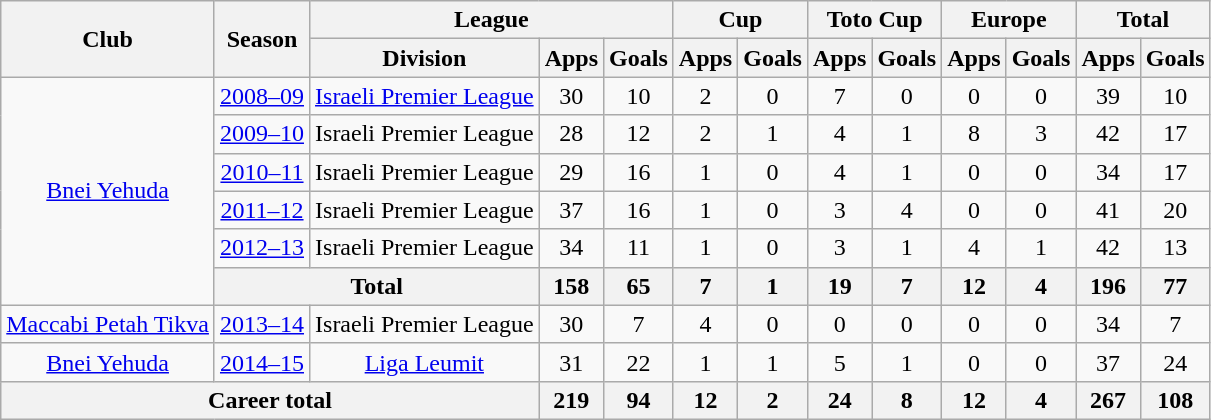<table class="wikitable" style="text-align:center">
<tr>
<th rowspan="2">Club</th>
<th rowspan="2">Season</th>
<th colspan="3">League</th>
<th colspan="2">Cup</th>
<th colspan="2">Toto Cup</th>
<th colspan="2">Europe</th>
<th colspan="2">Total</th>
</tr>
<tr>
<th>Division</th>
<th>Apps</th>
<th>Goals</th>
<th>Apps</th>
<th>Goals</th>
<th>Apps</th>
<th>Goals</th>
<th>Apps</th>
<th>Goals</th>
<th>Apps</th>
<th>Goals</th>
</tr>
<tr>
<td rowspan="6"><a href='#'>Bnei Yehuda</a></td>
<td><a href='#'>2008–09</a></td>
<td><a href='#'>Israeli Premier League</a></td>
<td>30</td>
<td>10</td>
<td>2</td>
<td>0</td>
<td>7</td>
<td>0</td>
<td>0</td>
<td>0</td>
<td>39</td>
<td>10</td>
</tr>
<tr>
<td><a href='#'>2009–10</a></td>
<td>Israeli Premier League</td>
<td>28</td>
<td>12</td>
<td>2</td>
<td>1</td>
<td>4</td>
<td>1</td>
<td>8</td>
<td>3</td>
<td>42</td>
<td>17</td>
</tr>
<tr>
<td><a href='#'>2010–11</a></td>
<td>Israeli Premier League</td>
<td>29</td>
<td>16</td>
<td>1</td>
<td>0</td>
<td>4</td>
<td>1</td>
<td>0</td>
<td>0</td>
<td>34</td>
<td>17</td>
</tr>
<tr>
<td><a href='#'>2011–12</a></td>
<td>Israeli Premier League</td>
<td>37</td>
<td>16</td>
<td>1</td>
<td>0</td>
<td>3</td>
<td>4</td>
<td>0</td>
<td>0</td>
<td>41</td>
<td>20</td>
</tr>
<tr>
<td><a href='#'>2012–13</a></td>
<td>Israeli Premier League</td>
<td>34</td>
<td>11</td>
<td>1</td>
<td>0</td>
<td>3</td>
<td>1</td>
<td>4</td>
<td>1</td>
<td>42</td>
<td>13</td>
</tr>
<tr>
<th colspan="2">Total</th>
<th>158</th>
<th>65</th>
<th>7</th>
<th>1</th>
<th>19</th>
<th>7</th>
<th>12</th>
<th>4</th>
<th>196</th>
<th>77</th>
</tr>
<tr>
<td><a href='#'>Maccabi Petah Tikva</a></td>
<td><a href='#'>2013–14</a></td>
<td>Israeli Premier League</td>
<td>30</td>
<td>7</td>
<td>4</td>
<td>0</td>
<td>0</td>
<td>0</td>
<td>0</td>
<td>0</td>
<td>34</td>
<td>7</td>
</tr>
<tr>
<td><a href='#'>Bnei Yehuda</a></td>
<td><a href='#'>2014–15</a></td>
<td><a href='#'>Liga Leumit</a></td>
<td>31</td>
<td>22</td>
<td>1</td>
<td>1</td>
<td>5</td>
<td>1</td>
<td>0</td>
<td>0</td>
<td>37</td>
<td>24</td>
</tr>
<tr>
<th colspan="3">Career total</th>
<th>219</th>
<th>94</th>
<th>12</th>
<th>2</th>
<th>24</th>
<th>8</th>
<th>12</th>
<th>4</th>
<th>267</th>
<th>108</th>
</tr>
</table>
